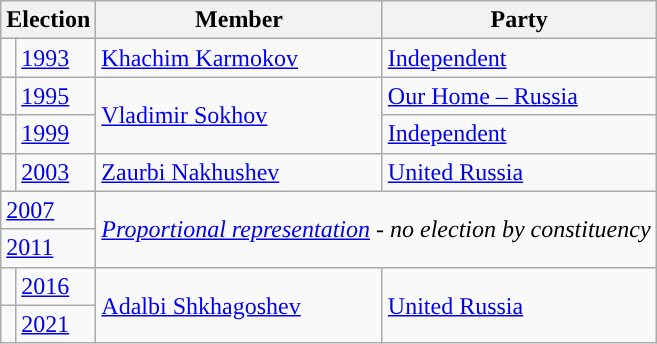<table class="wikitable">
<tr>
<th colspan="2">Election</th>
<th>Member</th>
<th>Party</th>
</tr>
<tr>
<td style="background-color:"></td>
<td><a href='#'>1993</a></td>
<td><a href='#'>Khachim Karmokov</a></td>
<td><a href='#'>Independent</a></td>
</tr>
<tr>
<td style="background-color:"></td>
<td><a href='#'>1995</a></td>
<td rowspan=2><a href='#'>Vladimir Sokhov</a></td>
<td><a href='#'>Our Home – Russia</a></td>
</tr>
<tr>
<td style="background-color:"></td>
<td><a href='#'>1999</a></td>
<td><a href='#'>Independent</a></td>
</tr>
<tr>
<td style="background-color:"></td>
<td><a href='#'>2003</a></td>
<td><a href='#'>Zaurbi Nakhushev</a></td>
<td><a href='#'>United Russia</a></td>
</tr>
<tr>
<td colspan=2><a href='#'>2007</a></td>
<td colspan=2 rowspan=2><em><a href='#'>Proportional representation</a> - no election by constituency</em></td>
</tr>
<tr>
<td colspan=2><a href='#'>2011</a></td>
</tr>
<tr>
<td style="background-color: "></td>
<td><a href='#'>2016</a></td>
<td rowspan=2><a href='#'>Adalbi Shkhagoshev</a></td>
<td rowspan=2><a href='#'>United Russia</a></td>
</tr>
<tr>
<td style="background-color: "></td>
<td><a href='#'>2021</a></td>
</tr>
</table>
